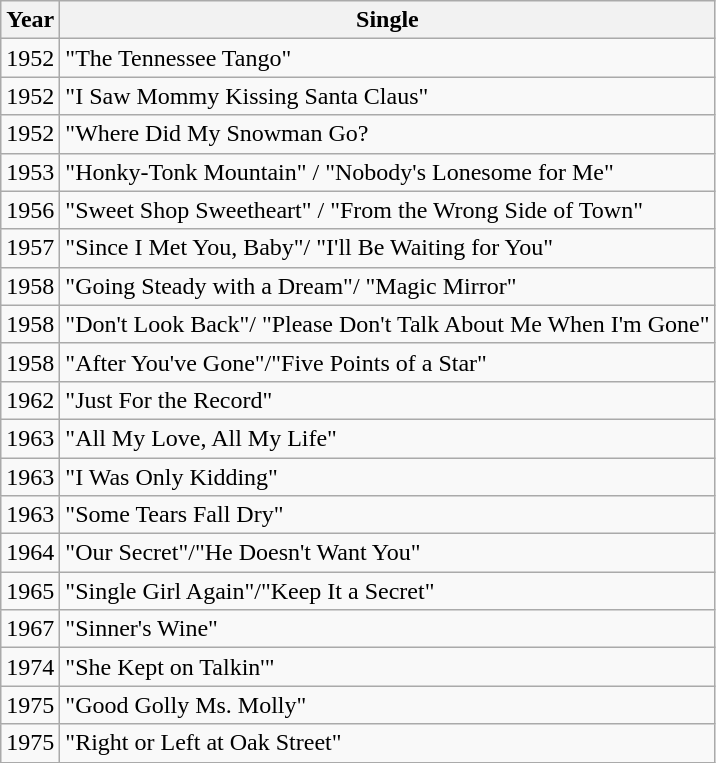<table class="wikitable">
<tr>
<th>Year</th>
<th>Single</th>
</tr>
<tr>
<td>1952</td>
<td>"The Tennessee Tango"</td>
</tr>
<tr>
<td>1952</td>
<td>"I Saw Mommy Kissing Santa Claus"</td>
</tr>
<tr>
<td>1952</td>
<td>"Where Did My Snowman Go?</td>
</tr>
<tr>
<td>1953</td>
<td>"Honky-Tonk Mountain" / "Nobody's Lonesome for Me"</td>
</tr>
<tr>
<td>1956</td>
<td>"Sweet Shop Sweetheart" / "From the Wrong Side of Town"</td>
</tr>
<tr>
<td>1957</td>
<td>"Since I Met You, Baby"/ "I'll Be Waiting for You"</td>
</tr>
<tr>
<td>1958</td>
<td>"Going Steady with a Dream"/ "Magic Mirror"</td>
</tr>
<tr>
<td>1958</td>
<td>"Don't Look Back"/ "Please Don't Talk About Me When I'm Gone"</td>
</tr>
<tr>
<td>1958</td>
<td>"After You've Gone"/"Five Points of a Star"</td>
</tr>
<tr>
<td>1962</td>
<td>"Just For the Record"</td>
</tr>
<tr>
<td>1963</td>
<td>"All My Love, All My Life"</td>
</tr>
<tr>
<td>1963</td>
<td>"I Was Only Kidding"</td>
</tr>
<tr>
<td>1963</td>
<td>"Some Tears Fall Dry"</td>
</tr>
<tr>
<td>1964</td>
<td>"Our Secret"/"He Doesn't Want You"</td>
</tr>
<tr>
<td>1965</td>
<td>"Single Girl Again"/"Keep It a Secret"</td>
</tr>
<tr>
<td>1967</td>
<td>"Sinner's Wine"</td>
</tr>
<tr>
<td>1974</td>
<td>"She Kept on Talkin'"</td>
</tr>
<tr>
<td>1975</td>
<td>"Good Golly Ms. Molly"</td>
</tr>
<tr>
<td>1975</td>
<td>"Right or Left at Oak Street"</td>
</tr>
</table>
